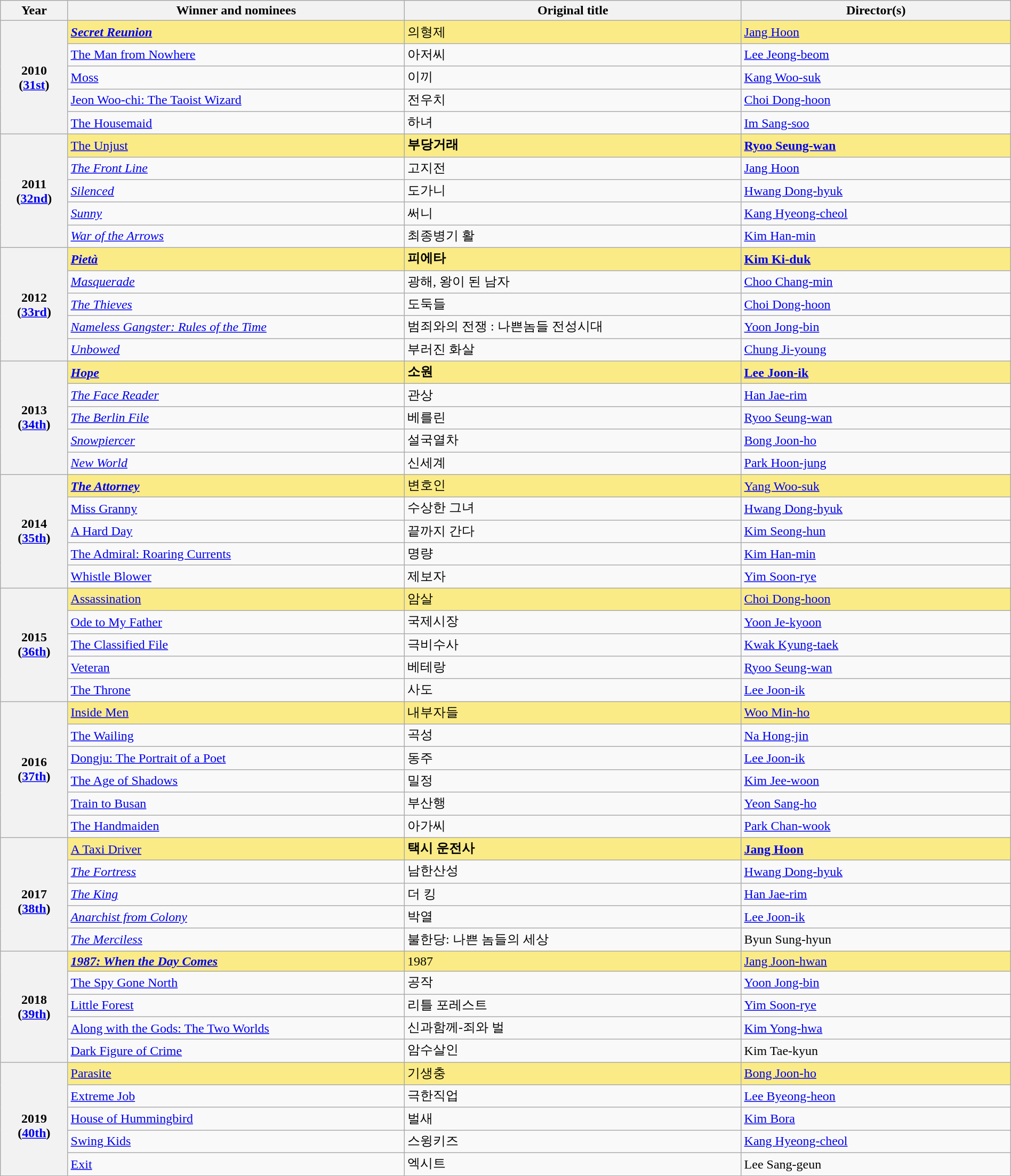<table class="wikitable" style="width:100%;" cellpadding="6">
<tr>
<th style="width:5%;">Year</th>
<th style="width:25%;">Winner and nominees</th>
<th style="width:25%;">Original title</th>
<th style="width:20%;">Director(s)</th>
</tr>
<tr>
<th rowspan="5">2010<br>(<a href='#'>31st</a>)</th>
<td style="background:#FAEB86;"><strong><em><a href='#'>Secret Reunion</a><strong> <em></td>
<td style="background:#FAEB86;"></strong>의형제<strong></td>
<td style="background:#FAEB86;"></strong><a href='#'>Jang Hoon</a><strong></td>
</tr>
<tr>
<td><a href='#'></em>The Man from Nowhere<em></a></td>
<td>아저씨</td>
<td><a href='#'>Lee Jeong-beom</a></td>
</tr>
<tr>
<td><a href='#'></em>Moss<em></a></td>
<td>이끼</td>
<td><a href='#'>Kang Woo-suk</a></td>
</tr>
<tr>
<td></em><a href='#'>Jeon Woo-chi: The Taoist Wizard</a><em></td>
<td>전우치</td>
<td><a href='#'>Choi Dong-hoon</a></td>
</tr>
<tr>
<td><a href='#'></em>The Housemaid<em></a></td>
<td>하녀</td>
<td><a href='#'>Im Sang-soo</a></td>
</tr>
<tr>
<th rowspan="5">2011<br>(<a href='#'>32nd</a>)</th>
<td style="background:#FAEB86;"></em></strong><a href='#'>The Unjust</a></strong> </em></td>
<td style="background:#FAEB86;"><strong>부당거래</strong></td>
<td style="background:#FAEB86;"><strong><a href='#'>Ryoo Seung-wan</a></strong></td>
</tr>
<tr>
<td><a href='#'><em>The Front Line</em></a></td>
<td>고지전</td>
<td><a href='#'>Jang Hoon</a></td>
</tr>
<tr>
<td><a href='#'><em>Silenced</em></a></td>
<td>도가니</td>
<td><a href='#'>Hwang Dong-hyuk</a></td>
</tr>
<tr>
<td><a href='#'><em>Sunny</em></a></td>
<td>써니</td>
<td><a href='#'>Kang Hyeong-cheol</a></td>
</tr>
<tr>
<td><em><a href='#'>War of the Arrows</a></em></td>
<td>최종병기 활</td>
<td><a href='#'>Kim Han-min</a></td>
</tr>
<tr>
<th rowspan="5">2012<br>(<a href='#'>33rd</a>)</th>
<td style="background:#FAEB86;"><em><a href='#'><strong>Pietà</strong></a> </em></td>
<td style="background:#FAEB86;"><strong>피에타</strong></td>
<td style="background:#FAEB86;"><strong><a href='#'>Kim Ki-duk</a></strong></td>
</tr>
<tr>
<td><a href='#'><em>Masquerade</em></a></td>
<td>광해, 왕이 된 남자</td>
<td><a href='#'>Choo Chang-min</a></td>
</tr>
<tr>
<td><em><a href='#'>The Thieves</a></em></td>
<td>도둑들</td>
<td><a href='#'>Choi Dong-hoon</a></td>
</tr>
<tr>
<td><em><a href='#'>Nameless Gangster: Rules of the Time</a></em></td>
<td>범죄와의 전쟁 : 나쁜놈들 전성시대</td>
<td><a href='#'>Yoon Jong-bin</a></td>
</tr>
<tr>
<td><em><a href='#'>Unbowed</a></em></td>
<td>부러진 화살</td>
<td><a href='#'>Chung Ji-young</a></td>
</tr>
<tr>
<th rowspan="5">2013<br>(<a href='#'>34th</a>)</th>
<td style="background:#FAEB86;"><em><a href='#'><strong>Hope</strong></a> </em></td>
<td style="background:#FAEB86;"><strong>소원</strong></td>
<td style="background:#FAEB86;"><strong><a href='#'>Lee Joon-ik</a></strong></td>
</tr>
<tr>
<td><em><a href='#'>The Face Reader</a></em></td>
<td>관상</td>
<td><a href='#'>Han Jae-rim</a></td>
</tr>
<tr>
<td><em><a href='#'>The Berlin File</a></em></td>
<td>베를린</td>
<td><a href='#'>Ryoo Seung-wan</a></td>
</tr>
<tr>
<td><a href='#'><em>Snowpiercer</em></a></td>
<td>설국열차</td>
<td><a href='#'>Bong Joon-ho</a></td>
</tr>
<tr>
<td><a href='#'><em>New World</em></a></td>
<td>신세계</td>
<td><a href='#'>Park Hoon-jung</a></td>
</tr>
<tr>
<th rowspan="5">2014<br>(<a href='#'>35th</a>)</th>
<td style="background:#FAEB86;"><strong><em><a href='#'>The Attorney</a><strong> <em></td>
<td style="background:#FAEB86;"></strong>변호인<strong></td>
<td style="background:#FAEB86;"></strong><a href='#'>Yang Woo-suk</a><strong></td>
</tr>
<tr>
<td></em><a href='#'>Miss Granny</a><em></td>
<td>수상한 그녀</td>
<td><a href='#'>Hwang Dong-hyuk</a></td>
</tr>
<tr>
<td></em><a href='#'>A Hard Day</a><em></td>
<td>끝까지 간다</td>
<td><a href='#'>Kim Seong-hun</a></td>
</tr>
<tr>
<td></em><a href='#'>The Admiral: Roaring Currents</a><em></td>
<td>명량</td>
<td><a href='#'>Kim Han-min</a></td>
</tr>
<tr>
<td><a href='#'></em>Whistle Blower<em></a></td>
<td>제보자</td>
<td><a href='#'>Yim Soon-rye</a></td>
</tr>
<tr>
<th rowspan="5">2015<br>(<a href='#'>36th</a>)</th>
<td style="background:#FAEB86;"></em><a href='#'></strong>Assassination<strong></a> <em></td>
<td style="background:#FAEB86;"></strong>암살<strong></td>
<td style="background:#FAEB86;"></strong><a href='#'>Choi Dong-hoon</a><strong></td>
</tr>
<tr>
<td></em><a href='#'>Ode to My Father</a><em></td>
<td>국제시장</td>
<td><a href='#'>Yoon Je-kyoon</a></td>
</tr>
<tr>
<td></em><a href='#'>The Classified File</a><em></td>
<td>극비수사</td>
<td><a href='#'>Kwak Kyung-taek</a></td>
</tr>
<tr>
<td><a href='#'></em>Veteran<em></a></td>
<td>베테랑</td>
<td><a href='#'>Ryoo Seung-wan</a></td>
</tr>
<tr>
<td><a href='#'></em>The Throne<em></a></td>
<td>사도</td>
<td><a href='#'>Lee Joon-ik</a></td>
</tr>
<tr>
<th rowspan="6">2016<br>(<a href='#'>37th</a>)</th>
<td style="background:#FAEB86;"></em><a href='#'></strong>Inside Men<strong></a> <em></td>
<td style="background:#FAEB86;"></strong>내부자들<strong></td>
<td style="background:#FAEB86;"></strong><a href='#'>Woo Min-ho</a><strong></td>
</tr>
<tr>
<td><a href='#'></em>The Wailing<em></a></td>
<td>곡성</td>
<td><a href='#'>Na Hong-jin</a></td>
</tr>
<tr>
<td></em><a href='#'>Dongju: The Portrait of a Poet</a><em></td>
<td>동주</td>
<td><a href='#'>Lee Joon-ik</a></td>
</tr>
<tr>
<td></em><a href='#'>The Age of Shadows</a><em></td>
<td>밀정</td>
<td><a href='#'>Kim Jee-woon</a></td>
</tr>
<tr>
<td></em><a href='#'>Train to Busan</a><em></td>
<td>부산행</td>
<td><a href='#'>Yeon Sang-ho</a></td>
</tr>
<tr>
<td></em><a href='#'>The Handmaiden</a><em></td>
<td>아가씨</td>
<td><a href='#'>Park Chan-wook</a></td>
</tr>
<tr>
<th rowspan="5"><div><br>2017<br>(<a href='#'>38th</a>)<br></div></th>
<td style="background:#FAEB86;"></em></strong><a href='#'>A Taxi Driver</a></strong> </em></td>
<td style="background:#FAEB86;"><strong>택시 운전사</strong></td>
<td style="background:#FAEB86;"><strong><a href='#'>Jang Hoon</a></strong></td>
</tr>
<tr>
<td><a href='#'><em>The Fortress</em></a></td>
<td>남한산성</td>
<td><a href='#'>Hwang Dong-hyuk</a></td>
</tr>
<tr>
<td><a href='#'><em>The King</em></a></td>
<td>더 킹</td>
<td><a href='#'>Han Jae-rim</a></td>
</tr>
<tr>
<td><em><a href='#'>Anarchist from Colony</a></em></td>
<td>박열</td>
<td><a href='#'>Lee Joon-ik</a></td>
</tr>
<tr>
<td><a href='#'><em>The Merciless</em></a></td>
<td>불한당: 나쁜 놈들의 세상</td>
<td>Byun Sung-hyun</td>
</tr>
<tr>
<th rowspan="5">2018<br>(<a href='#'>39th</a>)</th>
<td style="background:#FAEB86;"><strong><em><a href='#'>1987: When the Day Comes</a><strong> <em></td>
<td style="background:#FAEB86;"></strong>1987<strong></td>
<td style="background:#FAEB86;"></strong><a href='#'>Jang Joon-hwan</a><strong></td>
</tr>
<tr>
<td></em><a href='#'>The Spy Gone North</a><em></td>
<td>공작</td>
<td><a href='#'>Yoon Jong-bin</a></td>
</tr>
<tr>
<td><a href='#'></em>Little Forest<em></a></td>
<td>리틀 포레스트</td>
<td><a href='#'>Yim Soon-rye</a></td>
</tr>
<tr>
<td></em><a href='#'>Along with the Gods: The Two Worlds</a><em></td>
<td>신과함께-죄와 벌</td>
<td><a href='#'>Kim Yong-hwa</a></td>
</tr>
<tr>
<td><a href='#'></em>Dark Figure of Crime<em></a></td>
<td>암수살인</td>
<td>Kim Tae-kyun</td>
</tr>
<tr>
<th rowspan="5"><div><br>2019<br>(<a href='#'>40th</a>)
</div></th>
<td style="background:#FAEB86;"></em><a href='#'></strong>Parasite<strong></a> <em></td>
<td style="background:#FAEB86;"></strong>기생충<strong></td>
<td style="background:#FAEB86;"></strong><a href='#'>Bong Joon-ho</a><strong></td>
</tr>
<tr>
<td></em><a href='#'>Extreme Job</a><em></td>
<td>극한직업</td>
<td><a href='#'>Lee Byeong-heon</a></td>
</tr>
<tr>
<td></em><a href='#'>House of Hummingbird</a><em></td>
<td>벌새</td>
<td><a href='#'>Kim Bora</a></td>
</tr>
<tr>
<td><a href='#'></em>Swing Kids<em></a></td>
<td>스윙키즈</td>
<td><a href='#'>Kang Hyeong-cheol</a></td>
</tr>
<tr>
<td><a href='#'></em>Exit<em></a></td>
<td>엑시트</td>
<td>Lee Sang-geun</td>
</tr>
</table>
